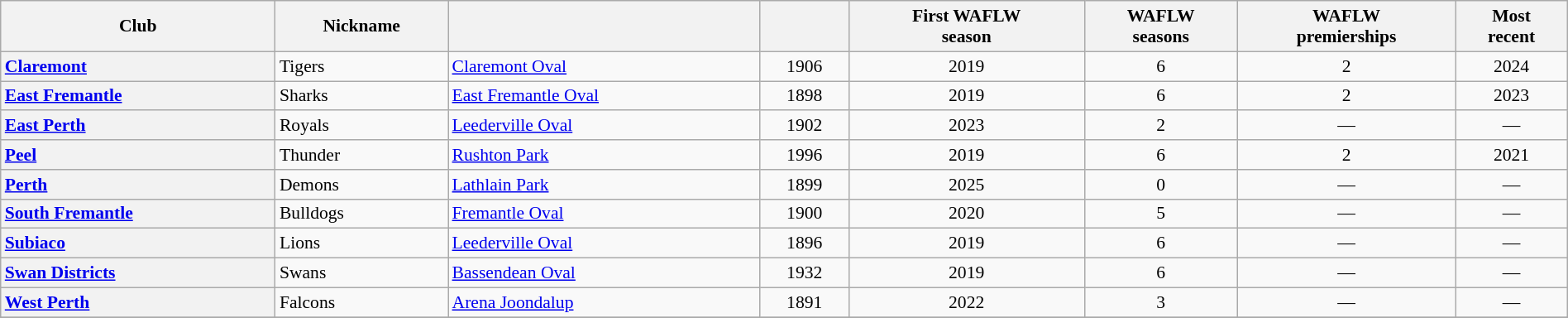<table class="wikitable sortable" style="text-align:center; width:100%; font-size:90%">
<tr>
<th>Club</th>
<th>Nickname</th>
<th></th>
<th></th>
<th>First WAFLW<br>season</th>
<th data-sort-type="number">WAFLW<br>seasons</th>
<th data-sort-type="number">WAFLW<br>premierships</th>
<th>Most<br>recent</th>
</tr>
<tr>
<th style="text-align:left"><a href='#'>Claremont</a></th>
<td style="text-align:left">Tigers</td>
<td style="text-align:left"><a href='#'>Claremont Oval</a></td>
<td>1906</td>
<td>2019</td>
<td>6</td>
<td>2</td>
<td>2024</td>
</tr>
<tr>
<th style="text-align:left"><a href='#'>East Fremantle</a></th>
<td style="text-align:left">Sharks</td>
<td style="text-align:left"><a href='#'>East Fremantle Oval</a></td>
<td>1898</td>
<td>2019</td>
<td>6</td>
<td>2</td>
<td>2023</td>
</tr>
<tr>
<th style="text-align:left"><a href='#'>East Perth</a></th>
<td style="text-align:left">Royals</td>
<td style="text-align:left"><a href='#'>Leederville Oval</a></td>
<td>1902</td>
<td>2023</td>
<td>2</td>
<td>—</td>
<td>—</td>
</tr>
<tr>
<th style="text-align:left"><a href='#'>Peel</a></th>
<td style="text-align:left">Thunder</td>
<td style="text-align:left"><a href='#'>Rushton Park</a></td>
<td>1996</td>
<td>2019</td>
<td>6</td>
<td>2</td>
<td>2021</td>
</tr>
<tr>
<th style="text-align:left"><a href='#'>Perth</a></th>
<td style="text-align:left">Demons</td>
<td style="text-align:left"><a href='#'>Lathlain Park</a></td>
<td>1899</td>
<td>2025</td>
<td>0</td>
<td>—</td>
<td>—</td>
</tr>
<tr>
<th style="text-align:left"><a href='#'>South Fremantle</a></th>
<td style="text-align:left">Bulldogs</td>
<td style="text-align:left"><a href='#'>Fremantle Oval</a></td>
<td>1900</td>
<td>2020</td>
<td>5</td>
<td>—</td>
<td>—</td>
</tr>
<tr>
<th style="text-align:left"><a href='#'>Subiaco</a></th>
<td style="text-align:left">Lions</td>
<td style="text-align:left"><a href='#'>Leederville Oval</a></td>
<td>1896</td>
<td>2019</td>
<td>6</td>
<td>—</td>
<td>—</td>
</tr>
<tr>
<th style="text-align:left"><a href='#'>Swan Districts</a></th>
<td style="text-align:left">Swans</td>
<td style="text-align:left"><a href='#'>Bassendean Oval</a></td>
<td>1932</td>
<td>2019</td>
<td>6</td>
<td>—</td>
<td>—</td>
</tr>
<tr>
<th style="text-align:left"><a href='#'>West Perth</a></th>
<td style="text-align:left">Falcons</td>
<td style="text-align:left"><a href='#'>Arena Joondalup</a></td>
<td>1891</td>
<td>2022</td>
<td>3</td>
<td>—</td>
<td>—</td>
</tr>
<tr>
</tr>
<tr class="sortbottom">
</tr>
</table>
